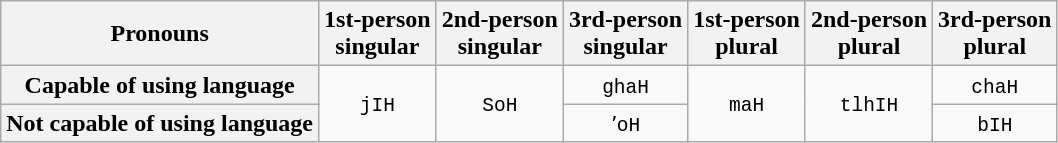<table class="wikitable" style="text-align:center">
<tr>
<th>Pronouns</th>
<th>1st-person<br>singular</th>
<th>2nd-person<br>singular</th>
<th>3rd-person<br>singular</th>
<th>1st-person<br>plural</th>
<th>2nd-person<br>plural</th>
<th>3rd-person<br>plural</th>
</tr>
<tr>
<th>Capable of using language</th>
<td rowspan="2"><code>jIH</code></td>
<td rowspan="2"><code>SoH</code></td>
<td><code>ghaH</code></td>
<td rowspan="2"><code>maH</code></td>
<td rowspan="2"><code>tlhIH</code></td>
<td><code>chaH</code></td>
</tr>
<tr>
<th>Not capable of using language</th>
<td><code>ʼoH</code></td>
<td><code>bIH</code></td>
</tr>
</table>
